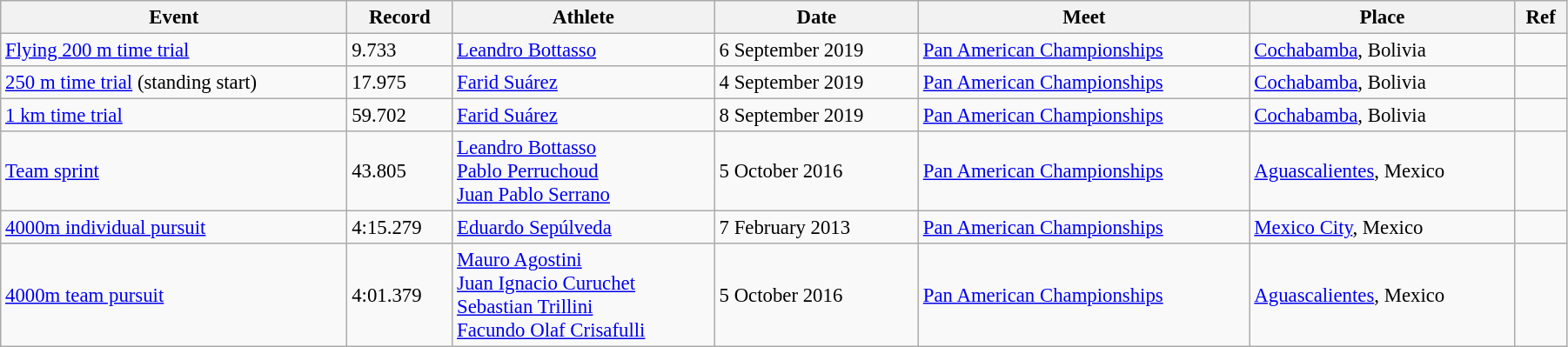<table class="wikitable" style="font-size:95%; width: 95%;">
<tr>
<th>Event</th>
<th>Record</th>
<th>Athlete</th>
<th>Date</th>
<th>Meet</th>
<th>Place</th>
<th>Ref</th>
</tr>
<tr>
<td><a href='#'>Flying 200 m time trial</a></td>
<td>9.733</td>
<td><a href='#'>Leandro Bottasso</a></td>
<td>6 September 2019</td>
<td><a href='#'>Pan American Championships</a></td>
<td><a href='#'>Cochabamba</a>, Bolivia</td>
<td></td>
</tr>
<tr>
<td><a href='#'>250 m time trial</a> (standing start)</td>
<td>17.975</td>
<td><a href='#'>Farid Suárez</a></td>
<td>4 September 2019</td>
<td><a href='#'>Pan American Championships</a></td>
<td><a href='#'>Cochabamba</a>, Bolivia</td>
<td></td>
</tr>
<tr>
<td><a href='#'>1 km time trial</a></td>
<td>59.702</td>
<td><a href='#'>Farid Suárez</a></td>
<td>8 September 2019</td>
<td><a href='#'>Pan American Championships</a></td>
<td><a href='#'>Cochabamba</a>, Bolivia</td>
<td></td>
</tr>
<tr>
<td><a href='#'>Team sprint</a></td>
<td>43.805</td>
<td><a href='#'>Leandro Bottasso</a><br><a href='#'>Pablo Perruchoud</a><br><a href='#'>Juan Pablo Serrano</a></td>
<td>5 October 2016</td>
<td><a href='#'>Pan American Championships</a></td>
<td><a href='#'>Aguascalientes</a>, Mexico</td>
<td></td>
</tr>
<tr>
<td><a href='#'>4000m individual pursuit</a></td>
<td>4:15.279</td>
<td><a href='#'>Eduardo Sepúlveda</a></td>
<td>7 February 2013</td>
<td><a href='#'>Pan American Championships</a></td>
<td><a href='#'>Mexico City</a>, Mexico</td>
<td></td>
</tr>
<tr>
<td><a href='#'>4000m team pursuit</a></td>
<td>4:01.379</td>
<td><a href='#'>Mauro Agostini</a><br><a href='#'>Juan Ignacio Curuchet</a><br><a href='#'>Sebastian Trillini</a><br><a href='#'>Facundo Olaf Crisafulli</a></td>
<td>5 October 2016</td>
<td><a href='#'>Pan American Championships</a></td>
<td><a href='#'>Aguascalientes</a>, Mexico</td>
<td></td>
</tr>
</table>
